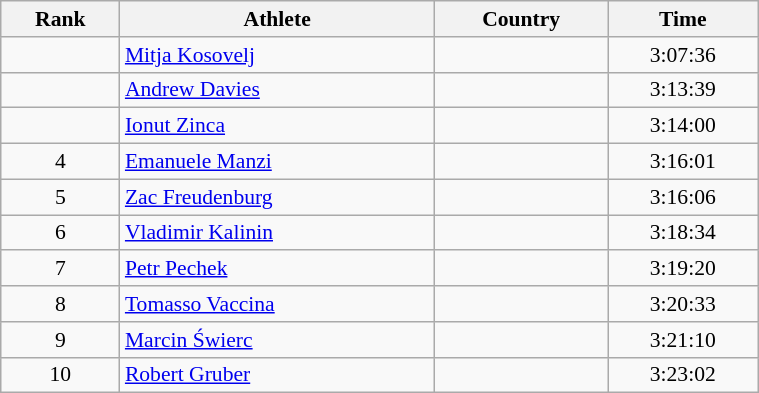<table class="wikitable" width=40% style="font-size:90%; text-align:center;">
<tr>
<th>Rank</th>
<th>Athlete</th>
<th>Country</th>
<th>Time</th>
</tr>
<tr>
<td></td>
<td align=left><a href='#'>Mitja Kosovelj</a></td>
<td align=left></td>
<td>3:07:36</td>
</tr>
<tr>
<td></td>
<td align=left><a href='#'>Andrew Davies</a></td>
<td align=left></td>
<td>3:13:39</td>
</tr>
<tr>
<td></td>
<td align=left><a href='#'>Ionut Zinca</a></td>
<td align=left></td>
<td>3:14:00</td>
</tr>
<tr>
<td>4</td>
<td align=left><a href='#'>Emanuele Manzi</a></td>
<td align=left></td>
<td>3:16:01</td>
</tr>
<tr>
<td>5</td>
<td align=left><a href='#'>Zac Freudenburg</a></td>
<td align=left></td>
<td>3:16:06</td>
</tr>
<tr>
<td>6</td>
<td align=left><a href='#'>Vladimir Kalinin</a></td>
<td align=left></td>
<td>3:18:34</td>
</tr>
<tr>
<td>7</td>
<td align=left><a href='#'>Petr Pechek</a></td>
<td align=left></td>
<td>3:19:20</td>
</tr>
<tr>
<td>8</td>
<td align=left><a href='#'>Tomasso Vaccina</a></td>
<td align=left></td>
<td>3:20:33</td>
</tr>
<tr>
<td>9</td>
<td align=left><a href='#'>Marcin Świerc</a></td>
<td align=left></td>
<td>3:21:10</td>
</tr>
<tr>
<td>10</td>
<td align=left><a href='#'>Robert Gruber</a></td>
<td align=left></td>
<td>3:23:02</td>
</tr>
</table>
